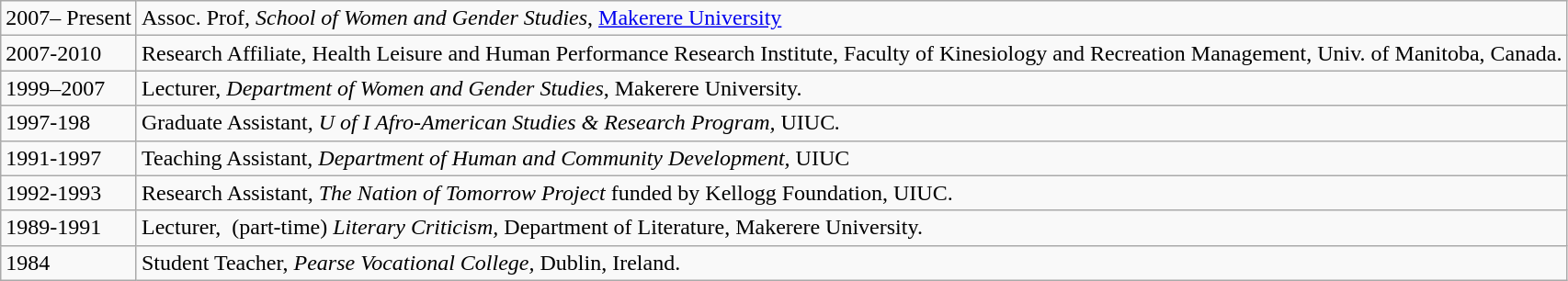<table class="wikitable">
<tr>
<td>2007– Present</td>
<td>Assoc. Prof<em>, School of Women and Gender Studies</em>, <a href='#'>Makerere University</a></td>
</tr>
<tr>
<td>2007-2010</td>
<td>Research Affiliate, Health Leisure and Human Performance Research Institute, Faculty of Kinesiology and Recreation Management, Univ. of Manitoba, Canada.</td>
</tr>
<tr>
<td>1999–2007</td>
<td>Lecturer, <em>Department of Women and Gender Studies</em>, Makerere University.</td>
</tr>
<tr>
<td>1997-198</td>
<td>Graduate Assistant, <em>U of I Afro-American Studies & Research Program,</em> UIUC<em>.</em>  </td>
</tr>
<tr>
<td>1991-1997</td>
<td>Teaching Assistant, <em>Department of Human and Community Development,</em> UIUC</td>
</tr>
<tr>
<td>1992-1993</td>
<td>Research Assistant, <em>The Nation of Tomorrow Project</em> funded by Kellogg Foundation, UIUC.</td>
</tr>
<tr>
<td>1989-1991</td>
<td>Lecturer,  (part-time) <em>Literary Criticism,</em> Department of Literature, Makerere University.</td>
</tr>
<tr>
<td>1984</td>
<td>Student Teacher, <em>Pearse Vocational College,</em> Dublin, Ireland.</td>
</tr>
</table>
